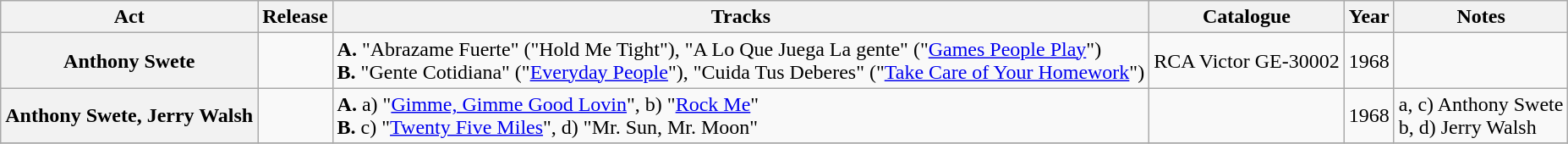<table class="wikitable plainrowheaders sortable">
<tr>
<th scope="col" class="unsortable">Act</th>
<th scope="col">Release</th>
<th scope="col">Tracks</th>
<th scope="col">Catalogue</th>
<th scope="col">Year</th>
<th scope="col" class="unsortable">Notes</th>
</tr>
<tr>
<th scope="row">Anthony Swete</th>
<td></td>
<td><strong>A.</strong> "Abrazame Fuerte" ("Hold Me Tight"), "A Lo Que Juega La gente" ("<a href='#'>Games People Play</a>")<br><strong>B.</strong> "Gente Cotidiana" ("<a href='#'>Everyday People</a>"), "Cuida Tus Deberes" ("<a href='#'>Take Care of Your Homework</a>")</td>
<td>RCA Victor GE-30002</td>
<td>1968</td>
<td></td>
</tr>
<tr>
<th scope="row">Anthony Swete, Jerry Walsh</th>
<td></td>
<td><strong>A.</strong> a) "<a href='#'>Gimme, Gimme Good Lovin</a>", b) "<a href='#'>Rock Me</a>"<br><strong>B.</strong> c) "<a href='#'>Twenty Five Miles</a>", d) "Mr. Sun, Mr. Moon"</td>
<td></td>
<td>1968</td>
<td>a, c) Anthony Swete<br> b, d) Jerry Walsh</td>
</tr>
<tr>
</tr>
</table>
